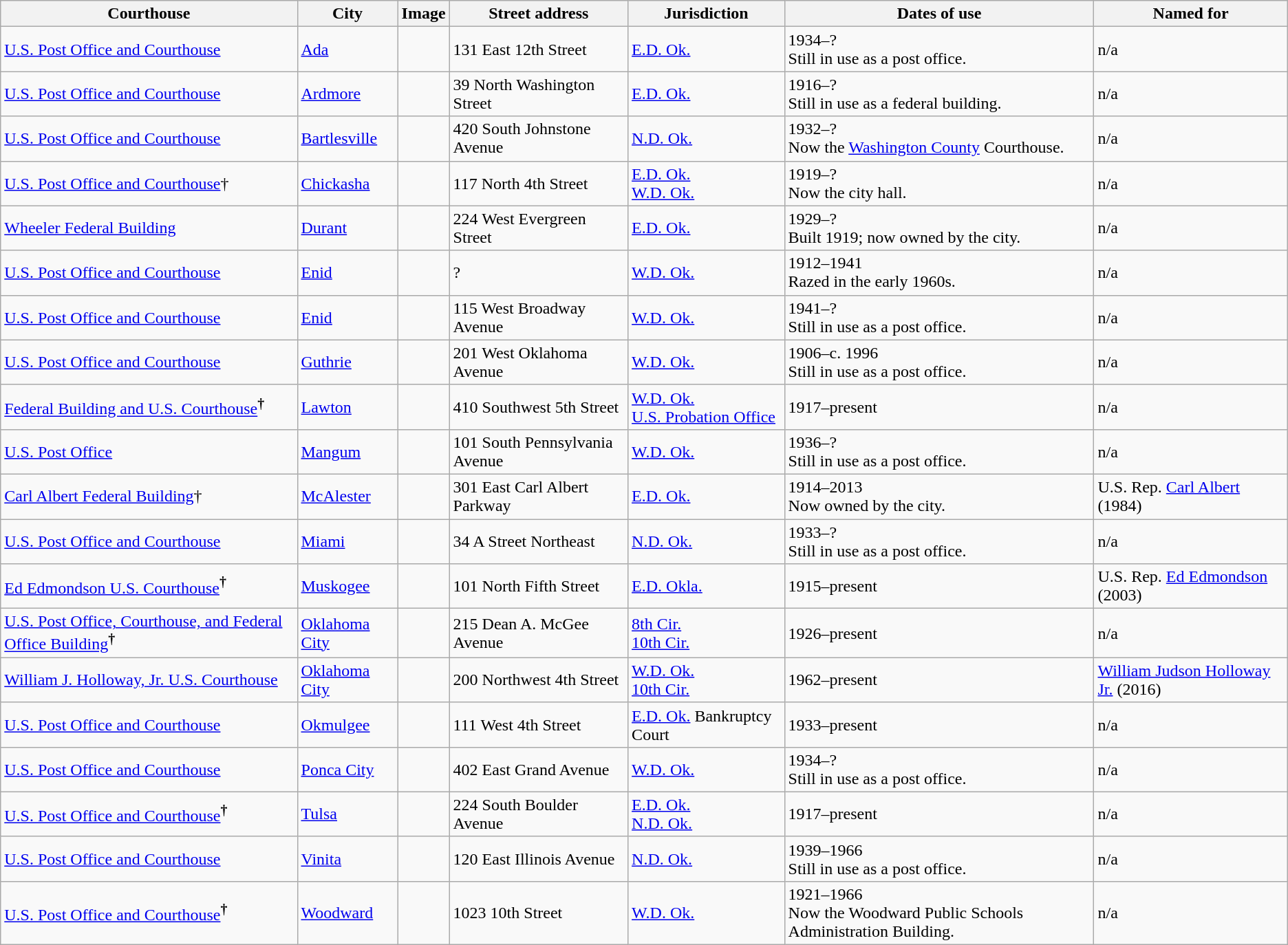<table class="wikitable sortable sticky-header sort-under">
<tr>
<th>Courthouse</th>
<th>City</th>
<th>Image</th>
<th>Street address</th>
<th>Jurisdiction</th>
<th>Dates of use</th>
<th>Named for</th>
</tr>
<tr>
<td><a href='#'>U.S. Post Office and Courthouse</a></td>
<td><a href='#'>Ada</a></td>
<td></td>
<td>131 East 12th Street</td>
<td><a href='#'>E.D. Ok.</a></td>
<td>1934–?<br>Still in use as a post office.</td>
<td>n/a</td>
</tr>
<tr>
<td><a href='#'>U.S. Post Office and Courthouse</a></td>
<td><a href='#'>Ardmore</a></td>
<td></td>
<td>39 North Washington Street</td>
<td><a href='#'>E.D. Ok.</a></td>
<td>1916–?<br>Still in use as a federal building.</td>
<td>n/a</td>
</tr>
<tr>
<td><a href='#'>U.S. Post Office and Courthouse</a></td>
<td><a href='#'>Bartlesville</a></td>
<td></td>
<td>420 South Johnstone Avenue</td>
<td><a href='#'>N.D. Ok.</a></td>
<td>1932–?<br>Now the <a href='#'>Washington County</a> Courthouse.</td>
<td>n/a</td>
</tr>
<tr>
<td><a href='#'>U.S. Post Office and Courthouse</a>†</td>
<td><a href='#'>Chickasha</a></td>
<td></td>
<td>117 North 4th Street</td>
<td><a href='#'>E.D. Ok.</a><br><a href='#'>W.D. Ok.</a></td>
<td>1919–?<br>Now the city hall.</td>
<td>n/a</td>
</tr>
<tr>
<td><a href='#'>Wheeler Federal Building</a></td>
<td><a href='#'>Durant</a></td>
<td></td>
<td>224 West Evergreen Street</td>
<td><a href='#'>E.D. Ok.</a></td>
<td>1929–?<br>Built 1919; now owned by the city.</td>
<td>n/a</td>
</tr>
<tr>
<td><a href='#'>U.S. Post Office and Courthouse</a></td>
<td><a href='#'>Enid</a></td>
<td></td>
<td>?</td>
<td><a href='#'>W.D. Ok.</a></td>
<td>1912–1941<br>Razed in the early 1960s.</td>
<td>n/a</td>
</tr>
<tr>
<td><a href='#'>U.S. Post Office and Courthouse</a></td>
<td><a href='#'>Enid</a></td>
<td></td>
<td>115 West Broadway Avenue</td>
<td><a href='#'>W.D. Ok.</a></td>
<td>1941–?<br>Still in use as a post office.</td>
<td>n/a</td>
</tr>
<tr>
<td><a href='#'>U.S. Post Office and Courthouse</a></td>
<td><a href='#'>Guthrie</a></td>
<td></td>
<td>201 West Oklahoma Avenue</td>
<td><a href='#'>W.D. Ok.</a></td>
<td>1906–c. 1996<br>Still in use as a post office.</td>
<td>n/a</td>
</tr>
<tr>
<td><a href='#'>Federal Building and U.S. Courthouse</a><strong><sup>†</sup></strong></td>
<td><a href='#'>Lawton</a></td>
<td></td>
<td>410 Southwest 5th Street</td>
<td><a href='#'>W.D. Ok.</a><br><a href='#'>U.S. Probation Office</a></td>
<td>1917–present</td>
<td>n/a</td>
</tr>
<tr>
<td><a href='#'>U.S. Post Office</a></td>
<td><a href='#'>Mangum</a></td>
<td></td>
<td>101 South Pennsylvania Avenue</td>
<td><a href='#'>W.D. Ok.</a></td>
<td>1936–?<br>Still in use as a post office.</td>
<td>n/a</td>
</tr>
<tr>
<td><a href='#'>Carl Albert Federal Building</a>†</td>
<td><a href='#'>McAlester</a></td>
<td></td>
<td>301 East Carl Albert Parkway</td>
<td><a href='#'>E.D. Ok.</a></td>
<td>1914–2013<br>Now owned by the city.</td>
<td>U.S. Rep. <a href='#'>Carl Albert</a> (1984)</td>
</tr>
<tr>
<td><a href='#'>U.S. Post Office and Courthouse</a></td>
<td><a href='#'>Miami</a></td>
<td></td>
<td>34 A Street Northeast</td>
<td><a href='#'>N.D. Ok.</a></td>
<td>1933–?<br>Still in use as a post office.</td>
<td>n/a</td>
</tr>
<tr>
<td><a href='#'>Ed Edmondson U.S. Courthouse</a><strong><sup>†</sup></strong></td>
<td><a href='#'>Muskogee</a></td>
<td></td>
<td>101 North Fifth Street</td>
<td><a href='#'>E.D. Okla.</a></td>
<td>1915–present</td>
<td>U.S. Rep. <a href='#'>Ed Edmondson</a> (2003)</td>
</tr>
<tr>
<td><a href='#'>U.S. Post Office, Courthouse, and Federal Office Building</a><strong><sup>†</sup></strong></td>
<td><a href='#'>Oklahoma City</a></td>
<td></td>
<td>215 Dean A. McGee Avenue</td>
<td><a href='#'>8th Cir.</a><br><a href='#'>10th Cir.</a></td>
<td>1926–present</td>
<td>n/a</td>
</tr>
<tr>
<td><a href='#'>William J. Holloway, Jr. U.S. Courthouse</a></td>
<td><a href='#'>Oklahoma City</a></td>
<td></td>
<td>200 Northwest 4th Street</td>
<td><a href='#'>W.D. Ok.</a><br><a href='#'>10th Cir.</a></td>
<td>1962–present</td>
<td><a href='#'>William Judson Holloway Jr.</a> (2016)</td>
</tr>
<tr>
<td><a href='#'>U.S. Post Office and Courthouse</a></td>
<td><a href='#'>Okmulgee</a></td>
<td></td>
<td>111 West 4th Street</td>
<td><a href='#'>E.D. Ok.</a> Bankruptcy Court</td>
<td>1933–present</td>
<td>n/a</td>
</tr>
<tr>
<td><a href='#'>U.S. Post Office and Courthouse</a></td>
<td><a href='#'>Ponca City</a></td>
<td></td>
<td>402 East Grand Avenue</td>
<td><a href='#'>W.D. Ok.</a></td>
<td>1934–?<br>Still in use as a post office.</td>
<td>n/a</td>
</tr>
<tr>
<td><a href='#'>U.S. Post Office and Courthouse</a><strong><sup>†</sup></strong></td>
<td><a href='#'>Tulsa</a></td>
<td></td>
<td>224 South Boulder Avenue</td>
<td><a href='#'>E.D. Ok.</a><br><a href='#'>N.D. Ok.</a></td>
<td>1917–present</td>
<td>n/a</td>
</tr>
<tr>
<td><a href='#'>U.S. Post Office and Courthouse</a></td>
<td><a href='#'>Vinita</a></td>
<td></td>
<td>120 East Illinois Avenue</td>
<td><a href='#'>N.D. Ok.</a></td>
<td>1939–1966<br>Still in use as a post office.</td>
<td>n/a</td>
</tr>
<tr>
<td><a href='#'>U.S. Post Office and Courthouse</a><strong><sup>†</sup></strong></td>
<td><a href='#'>Woodward</a></td>
<td></td>
<td>1023 10th Street</td>
<td><a href='#'>W.D. Ok.</a></td>
<td>1921–1966<br>Now the Woodward Public Schools Administration Building.</td>
<td>n/a</td>
</tr>
</table>
